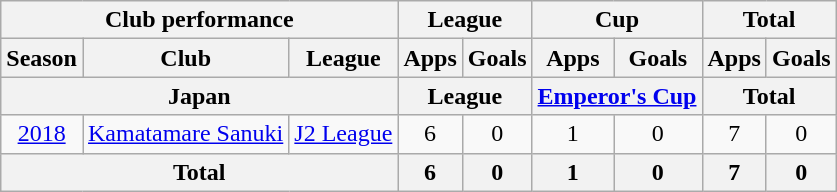<table class="wikitable" style="text-align:center;">
<tr>
<th colspan=3>Club performance</th>
<th colspan=2>League</th>
<th colspan=2>Cup</th>
<th colspan=2>Total</th>
</tr>
<tr>
<th>Season</th>
<th>Club</th>
<th>League</th>
<th>Apps</th>
<th>Goals</th>
<th>Apps</th>
<th>Goals</th>
<th>Apps</th>
<th>Goals</th>
</tr>
<tr>
<th colspan=3>Japan</th>
<th colspan=2>League</th>
<th colspan=2><a href='#'>Emperor's Cup</a></th>
<th colspan=2>Total</th>
</tr>
<tr>
<td><a href='#'>2018</a></td>
<td rowspan="1"><a href='#'>Kamatamare Sanuki</a></td>
<td rowspan="1"><a href='#'>J2 League</a></td>
<td>6</td>
<td>0</td>
<td>1</td>
<td>0</td>
<td>7</td>
<td>0</td>
</tr>
<tr>
<th colspan=3>Total</th>
<th>6</th>
<th>0</th>
<th>1</th>
<th>0</th>
<th>7</th>
<th>0</th>
</tr>
</table>
